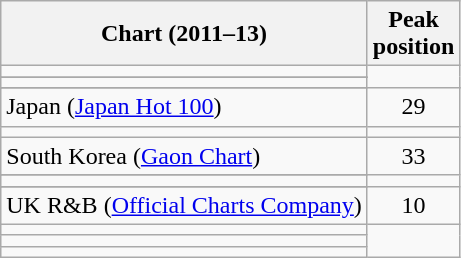<table class="wikitable sortable">
<tr>
<th scope="col">Chart (2011–13)</th>
<th scope="col">Peak<br>position</th>
</tr>
<tr>
<td></td>
</tr>
<tr>
</tr>
<tr>
</tr>
<tr>
</tr>
<tr>
</tr>
<tr>
<td></td>
</tr>
<tr>
</tr>
<tr>
<td>Japan (<a href='#'>Japan Hot 100</a>)</td>
<td style="text-align:center;">29</td>
</tr>
<tr>
<td></td>
</tr>
<tr>
<td>South Korea (<a href='#'>Gaon Chart</a>)</td>
<td style="text-align:center;">33</td>
</tr>
<tr>
</tr>
<tr>
<td></td>
</tr>
<tr>
</tr>
<tr>
<td>UK R&B (<a href='#'>Official Charts Company</a>)</td>
<td style="text-align:center;">10</td>
</tr>
<tr>
<td></td>
</tr>
<tr>
<td></td>
</tr>
<tr>
<td></td>
</tr>
</table>
